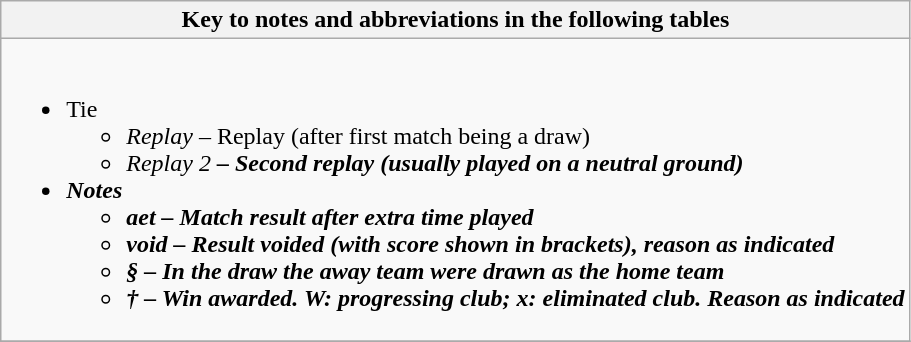<table class="wikitable" style="text-align:left;">
<tr>
<th>Key to notes and abbreviations in the following tables</th>
</tr>
<tr>
<td><br><ul><li>Tie<ul><li><em>Replay</em> – Replay (after first match being a draw)</li><li><em>Replay 2<strong> – Second replay (usually played on a neutral ground)</li></ul></li><li>Notes<ul><li>aet – Match result after extra time played</li><li>void – Result voided (with score shown in brackets), reason as indicated</li><li>§ – In the draw the away team were drawn as the home team</li><li>† – Win awarded. W: progressing club; x: eliminated club. Reason as indicated</li></ul></li></ul></td>
</tr>
<tr>
</tr>
</table>
